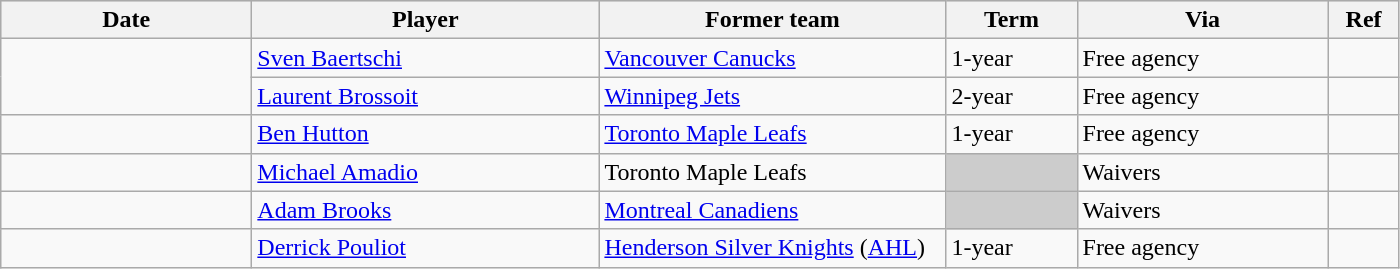<table class="wikitable">
<tr style="background:#ddd; text-align:center;">
<th style="width: 10em;">Date</th>
<th style="width: 14em;">Player</th>
<th style="width: 14em;">Former team</th>
<th style="width: 5em;">Term</th>
<th style="width: 10em;">Via</th>
<th style="width: 2.5em;">Ref</th>
</tr>
<tr>
<td rowspan=2></td>
<td><a href='#'>Sven Baertschi</a></td>
<td><a href='#'>Vancouver Canucks</a></td>
<td>1-year</td>
<td>Free agency</td>
<td></td>
</tr>
<tr>
<td><a href='#'>Laurent Brossoit</a></td>
<td><a href='#'>Winnipeg Jets</a></td>
<td>2-year</td>
<td>Free agency</td>
<td></td>
</tr>
<tr>
<td></td>
<td><a href='#'>Ben Hutton</a></td>
<td><a href='#'>Toronto Maple Leafs</a></td>
<td>1-year</td>
<td>Free agency</td>
<td></td>
</tr>
<tr>
<td></td>
<td><a href='#'>Michael Amadio</a></td>
<td>Toronto Maple Leafs</td>
<td style="background:#ccc;"></td>
<td>Waivers</td>
<td></td>
</tr>
<tr>
<td></td>
<td><a href='#'>Adam Brooks</a></td>
<td><a href='#'>Montreal Canadiens</a></td>
<td style="background:#ccc;"></td>
<td>Waivers</td>
<td></td>
</tr>
<tr>
<td></td>
<td><a href='#'>Derrick Pouliot</a></td>
<td><a href='#'>Henderson Silver Knights</a> (<a href='#'>AHL</a>)</td>
<td>1-year</td>
<td>Free agency</td>
<td></td>
</tr>
</table>
